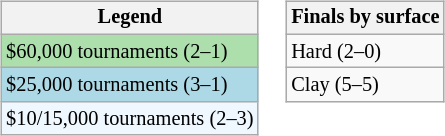<table>
<tr valign=top>
<td><br><table class=wikitable style=font-size:85%>
<tr>
<th>Legend</th>
</tr>
<tr style="background:#addfad;">
<td>$60,000 tournaments (2–1)</td>
</tr>
<tr style="background:lightblue;">
<td>$25,000 tournaments (3–1)</td>
</tr>
<tr style="background:#f0f8ff;">
<td>$10/15,000 tournaments (2–3)</td>
</tr>
</table>
</td>
<td><br><table class=wikitable style=font-size:85%>
<tr>
<th>Finals by surface</th>
</tr>
<tr>
<td>Hard (2–0)</td>
</tr>
<tr>
<td>Clay (5–5)</td>
</tr>
</table>
</td>
</tr>
</table>
